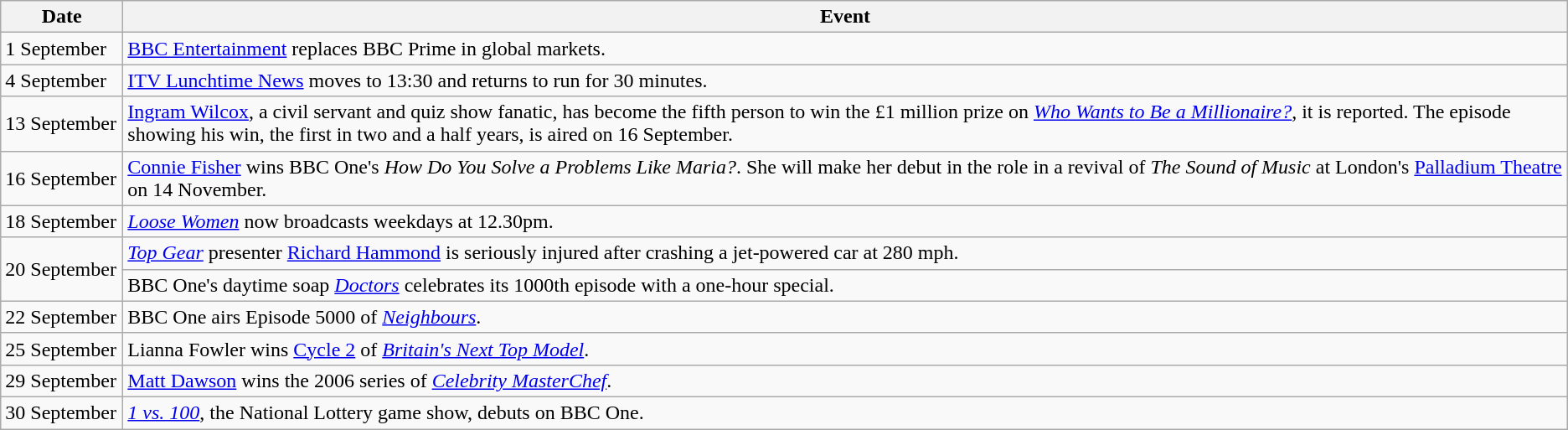<table class="wikitable">
<tr>
<th width=90>Date</th>
<th>Event</th>
</tr>
<tr>
<td>1 September</td>
<td><a href='#'>BBC Entertainment</a> replaces BBC Prime in global markets.</td>
</tr>
<tr>
<td>4 September</td>
<td><a href='#'>ITV Lunchtime News</a> moves to 13:30 and returns to run for 30 minutes.</td>
</tr>
<tr>
<td>13 September</td>
<td><a href='#'>Ingram Wilcox</a>, a civil servant and quiz show fanatic, has become the fifth person to win the £1 million prize on <em><a href='#'>Who Wants to Be a Millionaire?</a></em>, it is reported. The episode showing his win, the first in two and a half years, is aired on 16 September.</td>
</tr>
<tr>
<td>16 September</td>
<td><a href='#'>Connie Fisher</a> wins BBC One's <em>How Do You Solve a Problems Like Maria?</em>. She will make her debut in the role in a revival of <em>The Sound of Music</em> at London's <a href='#'>Palladium Theatre</a> on 14 November.</td>
</tr>
<tr>
<td>18 September</td>
<td><em><a href='#'>Loose Women</a></em> now broadcasts weekdays at 12.30pm.</td>
</tr>
<tr>
<td rowspan=2>20 September</td>
<td><em><a href='#'>Top Gear</a></em> presenter <a href='#'>Richard Hammond</a> is seriously injured after crashing a jet-powered car at 280 mph.</td>
</tr>
<tr>
<td>BBC One's daytime soap <em><a href='#'>Doctors</a></em> celebrates its 1000th episode with a one-hour special.</td>
</tr>
<tr>
<td>22 September</td>
<td>BBC One airs Episode 5000 of <em><a href='#'>Neighbours</a></em>.</td>
</tr>
<tr>
<td>25 September</td>
<td>Lianna Fowler wins <a href='#'>Cycle 2</a> of <em><a href='#'>Britain's Next Top Model</a></em>.</td>
</tr>
<tr>
<td>29 September</td>
<td><a href='#'>Matt Dawson</a> wins the 2006 series of <em><a href='#'>Celebrity MasterChef</a></em>.</td>
</tr>
<tr>
<td>30 September</td>
<td><em><a href='#'>1 vs. 100</a></em>, the National Lottery game show, debuts on BBC One.</td>
</tr>
</table>
